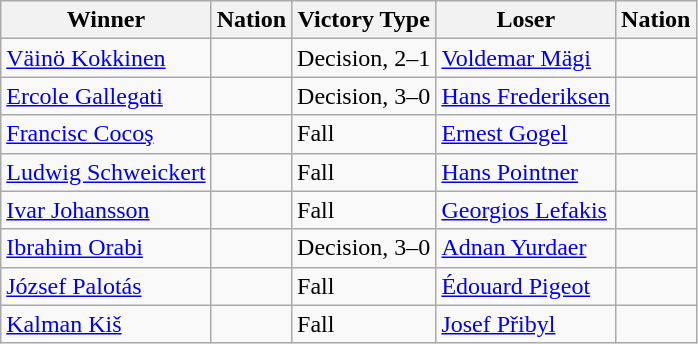<table class="wikitable sortable" style="text-align:left;">
<tr>
<th>Winner</th>
<th>Nation</th>
<th>Victory Type</th>
<th>Loser</th>
<th>Nation</th>
</tr>
<tr>
<td><a href='#'>Väinö Kokkinen</a></td>
<td></td>
<td>Decision, 2–1</td>
<td><a href='#'>Voldemar Mägi</a></td>
<td></td>
</tr>
<tr>
<td><a href='#'>Ercole Gallegati</a></td>
<td></td>
<td>Decision, 3–0</td>
<td><a href='#'>Hans Frederiksen</a></td>
<td></td>
</tr>
<tr>
<td><a href='#'>Francisc Cocoş</a></td>
<td></td>
<td>Fall</td>
<td><a href='#'>Ernest Gogel</a></td>
<td></td>
</tr>
<tr>
<td><a href='#'>Ludwig Schweickert</a></td>
<td></td>
<td>Fall</td>
<td><a href='#'>Hans Pointner</a></td>
<td></td>
</tr>
<tr>
<td><a href='#'>Ivar Johansson</a></td>
<td></td>
<td>Fall</td>
<td><a href='#'>Georgios Lefakis</a></td>
<td></td>
</tr>
<tr>
<td><a href='#'>Ibrahim Orabi</a></td>
<td></td>
<td>Decision, 3–0</td>
<td><a href='#'>Adnan Yurdaer</a></td>
<td></td>
</tr>
<tr>
<td><a href='#'>József Palotás</a></td>
<td></td>
<td>Fall</td>
<td><a href='#'>Édouard Pigeot</a></td>
<td></td>
</tr>
<tr>
<td><a href='#'>Kalman Kiš</a></td>
<td></td>
<td>Fall</td>
<td><a href='#'>Josef Přibyl</a></td>
<td></td>
</tr>
</table>
